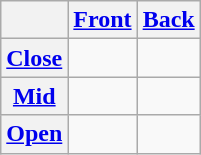<table class="wikitable" style="text-align: center;">
<tr>
<th></th>
<th><a href='#'>Front</a></th>
<th><a href='#'>Back</a></th>
</tr>
<tr>
<th><a href='#'>Close</a></th>
<td></td>
<td></td>
</tr>
<tr>
<th><a href='#'>Mid</a></th>
<td></td>
<td></td>
</tr>
<tr>
<th><a href='#'>Open</a></th>
<td></td>
<td></td>
</tr>
</table>
